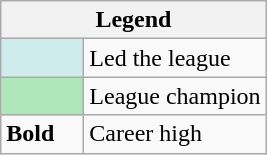<table class="wikitable">
<tr>
<th colspan="2">Legend</th>
</tr>
<tr>
<td style="background:#cfecec; width:3em;"></td>
<td>Led the league</td>
</tr>
<tr>
<td style="background:#afe6ba; width:3em;"></td>
<td>League champion</td>
</tr>
<tr>
<td><strong>Bold</strong></td>
<td>Career high</td>
</tr>
</table>
